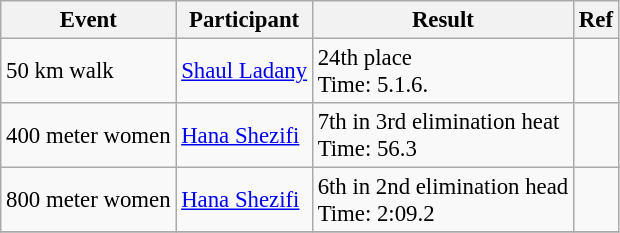<table class="wikitable" style="font-size: 95%;">
<tr>
<th>Event</th>
<th>Participant</th>
<th>Result</th>
<th>Ref</th>
</tr>
<tr>
<td>50 km walk</td>
<td><a href='#'>Shaul Ladany</a></td>
<td>24th place<br>Time:  5.1.6.</td>
<td></td>
</tr>
<tr>
<td>400 meter women</td>
<td><a href='#'>Hana Shezifi</a></td>
<td>7th in 3rd elimination heat<br>Time: 56.3</td>
<td></td>
</tr>
<tr>
<td>800 meter women</td>
<td><a href='#'>Hana Shezifi</a></td>
<td>6th in 2nd elimination head<br>Time: 2:09.2</td>
<td></td>
</tr>
<tr>
</tr>
</table>
